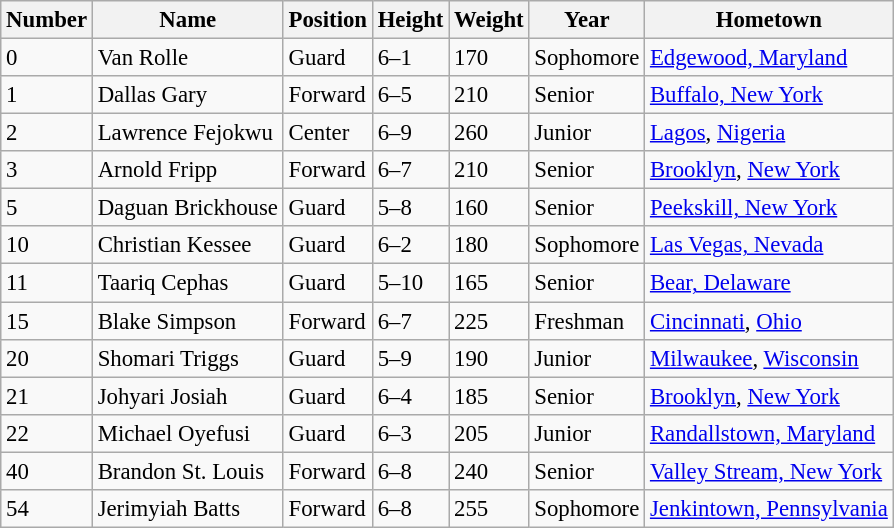<table class="wikitable sortable" style="font-size: 95%;">
<tr>
<th>Number</th>
<th>Name</th>
<th>Position</th>
<th>Height</th>
<th>Weight</th>
<th>Year</th>
<th>Hometown</th>
</tr>
<tr>
<td>0</td>
<td>Van Rolle</td>
<td>Guard</td>
<td>6–1</td>
<td>170</td>
<td>Sophomore</td>
<td><a href='#'>Edgewood, Maryland</a></td>
</tr>
<tr>
<td>1</td>
<td>Dallas Gary</td>
<td>Forward</td>
<td>6–5</td>
<td>210</td>
<td>Senior</td>
<td><a href='#'>Buffalo, New York</a></td>
</tr>
<tr>
<td>2</td>
<td>Lawrence Fejokwu</td>
<td>Center</td>
<td>6–9</td>
<td>260</td>
<td>Junior</td>
<td><a href='#'>Lagos</a>, <a href='#'>Nigeria</a></td>
</tr>
<tr>
<td>3</td>
<td>Arnold Fripp</td>
<td>Forward</td>
<td>6–7</td>
<td>210</td>
<td>Senior</td>
<td><a href='#'>Brooklyn</a>, <a href='#'>New York</a></td>
</tr>
<tr>
<td>5</td>
<td>Daguan Brickhouse</td>
<td>Guard</td>
<td>5–8</td>
<td>160</td>
<td>Senior</td>
<td><a href='#'>Peekskill, New York</a></td>
</tr>
<tr>
<td>10</td>
<td>Christian Kessee</td>
<td>Guard</td>
<td>6–2</td>
<td>180</td>
<td>Sophomore</td>
<td><a href='#'>Las Vegas, Nevada</a></td>
</tr>
<tr>
<td>11</td>
<td>Taariq Cephas</td>
<td>Guard</td>
<td>5–10</td>
<td>165</td>
<td>Senior</td>
<td><a href='#'>Bear, Delaware</a></td>
</tr>
<tr>
<td>15</td>
<td>Blake Simpson</td>
<td>Forward</td>
<td>6–7</td>
<td>225</td>
<td>Freshman</td>
<td><a href='#'>Cincinnati</a>, <a href='#'>Ohio</a></td>
</tr>
<tr>
<td>20</td>
<td>Shomari Triggs</td>
<td>Guard</td>
<td>5–9</td>
<td>190</td>
<td>Junior</td>
<td><a href='#'>Milwaukee</a>, <a href='#'>Wisconsin</a></td>
</tr>
<tr>
<td>21</td>
<td>Johyari Josiah</td>
<td>Guard</td>
<td>6–4</td>
<td>185</td>
<td>Senior</td>
<td><a href='#'>Brooklyn</a>, <a href='#'>New York</a></td>
</tr>
<tr>
<td>22</td>
<td>Michael Oyefusi</td>
<td>Guard</td>
<td>6–3</td>
<td>205</td>
<td>Junior</td>
<td><a href='#'>Randallstown, Maryland</a></td>
</tr>
<tr>
<td>40</td>
<td>Brandon St. Louis</td>
<td>Forward</td>
<td>6–8</td>
<td>240</td>
<td>Senior</td>
<td><a href='#'>Valley Stream, New York</a></td>
</tr>
<tr>
<td>54</td>
<td>Jerimyiah Batts</td>
<td>Forward</td>
<td>6–8</td>
<td>255</td>
<td>Sophomore</td>
<td><a href='#'>Jenkintown, Pennsylvania</a></td>
</tr>
</table>
